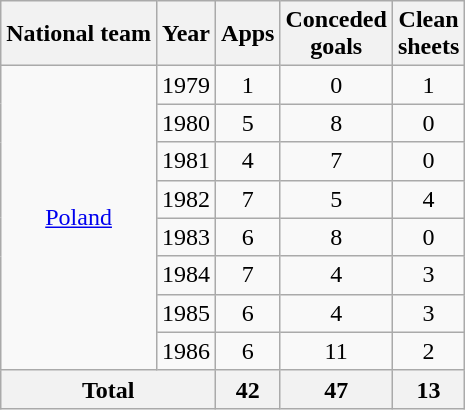<table class="wikitable" style="text-align:center">
<tr>
<th>National team</th>
<th>Year</th>
<th>Apps</th>
<th>Conceded<br>goals</th>
<th>Clean<br>sheets</th>
</tr>
<tr>
<td rowspan="8" style="vertical-align:center;"><a href='#'>Poland</a></td>
<td>1979</td>
<td>1</td>
<td>0</td>
<td>1</td>
</tr>
<tr>
<td>1980</td>
<td>5</td>
<td>8</td>
<td>0</td>
</tr>
<tr>
<td>1981</td>
<td>4</td>
<td>7</td>
<td>0</td>
</tr>
<tr>
<td>1982</td>
<td>7</td>
<td>5</td>
<td>4</td>
</tr>
<tr>
<td>1983</td>
<td>6</td>
<td>8</td>
<td>0</td>
</tr>
<tr>
<td>1984</td>
<td>7</td>
<td>4</td>
<td>3</td>
</tr>
<tr>
<td>1985</td>
<td>6</td>
<td>4</td>
<td>3</td>
</tr>
<tr>
<td>1986</td>
<td>6</td>
<td>11</td>
<td>2</td>
</tr>
<tr>
<th colspan="2">Total</th>
<th>42</th>
<th>47</th>
<th>13</th>
</tr>
</table>
